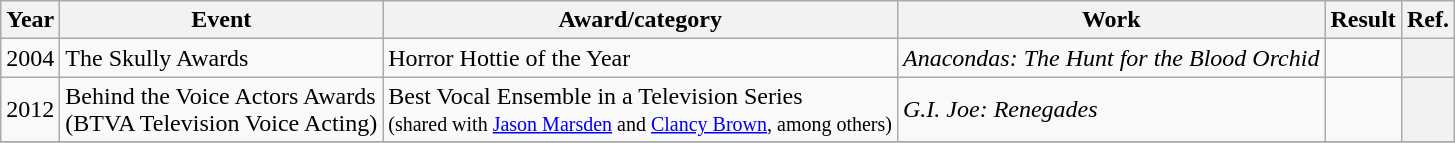<table class="wikitable sortable">
<tr>
<th>Year</th>
<th>Event</th>
<th>Award/category</th>
<th>Work</th>
<th>Result</th>
<th>Ref.</th>
</tr>
<tr>
<td>2004</td>
<td>The Skully Awards</td>
<td>Horror Hottie of the Year</td>
<td><em>Anacondas: The Hunt for the Blood Orchid</em></td>
<td></td>
<th scope=row></th>
</tr>
<tr>
<td>2012</td>
<td>Behind the Voice Actors Awards<br>(BTVA Television Voice Acting)</td>
<td>Best Vocal Ensemble in a Television Series<br><small>(shared with <a href='#'>Jason Marsden</a> and <a href='#'>Clancy Brown</a>, among others)</small></td>
<td><em>G.I. Joe: Renegades</em></td>
<td></td>
<th scope=row></th>
</tr>
<tr>
</tr>
</table>
